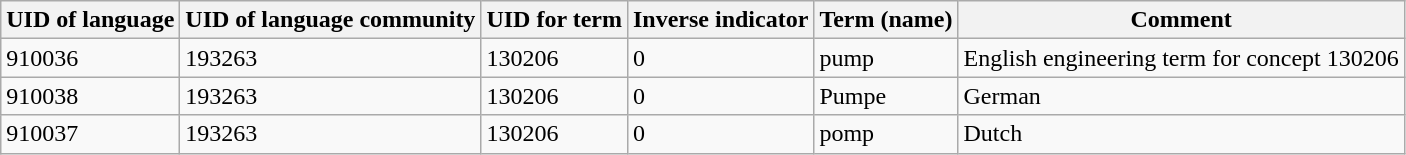<table class="wikitable">
<tr>
<th>UID of language</th>
<th>UID of language community</th>
<th>UID for term</th>
<th>Inverse indicator</th>
<th>Term (name)</th>
<th>Comment</th>
</tr>
<tr>
<td>910036</td>
<td>193263</td>
<td>130206</td>
<td>0</td>
<td>pump</td>
<td>English engineering term for concept 130206</td>
</tr>
<tr>
<td>910038</td>
<td>193263</td>
<td>130206</td>
<td>0</td>
<td>Pumpe</td>
<td>German</td>
</tr>
<tr>
<td>910037</td>
<td>193263</td>
<td>130206</td>
<td>0</td>
<td>pomp</td>
<td>Dutch</td>
</tr>
</table>
